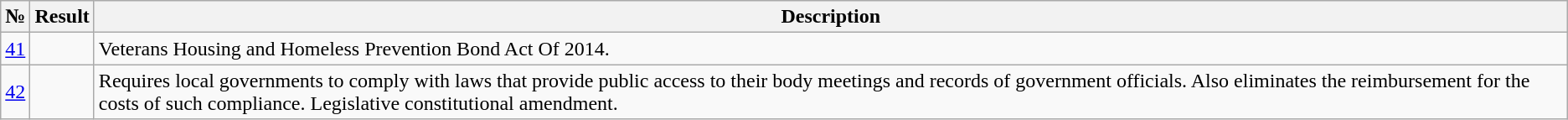<table class="wikitable">
<tr>
<th scope="col">№</th>
<th scope="col">Result</th>
<th scope="col">Description</th>
</tr>
<tr>
<td><a href='#'>41</a></td>
<td></td>
<td>Veterans Housing and Homeless Prevention Bond Act Of 2014.</td>
</tr>
<tr>
<td><a href='#'>42</a></td>
<td></td>
<td>Requires local governments to comply with laws that provide public access to their body meetings and records of government officials. Also eliminates the reimbursement for the costs of such compliance. Legislative constitutional amendment.</td>
</tr>
</table>
